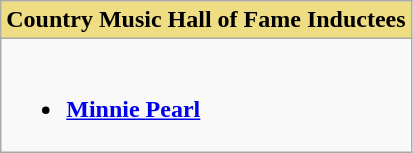<table class="wikitable">
<tr>
<th style="background:#EEDD82; width=50%">Country Music Hall of Fame Inductees</th>
</tr>
<tr>
<td valign="top"><br><ul><li><strong><a href='#'>Minnie Pearl</a></strong></li></ul></td>
</tr>
</table>
